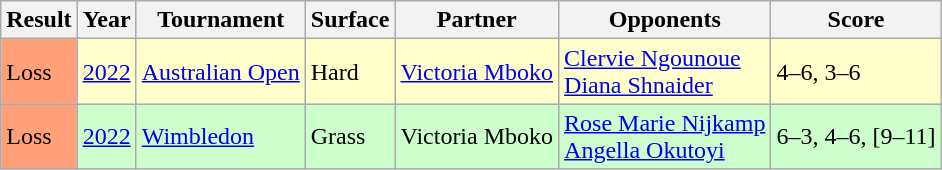<table class="sortable wikitable">
<tr>
<th>Result</th>
<th>Year</th>
<th>Tournament</th>
<th>Surface</th>
<th>Partner</th>
<th>Opponents</th>
<th class="unsortable">Score</th>
</tr>
<tr style="background:#ffc;">
<td bgcolor=FFA07A>Loss</td>
<td><a href='#'>2022</a></td>
<td><a href='#'>Australian Open</a></td>
<td>Hard</td>
<td> <a href='#'>Victoria Mboko</a></td>
<td> <a href='#'>Clervie Ngounoue</a><br> <a href='#'>Diana Shnaider</a></td>
<td>4–6, 3–6</td>
</tr>
<tr style="background:#CCFFCC;">
<td bgcolor=FFA07A>Loss</td>
<td><a href='#'>2022</a></td>
<td><a href='#'>Wimbledon</a></td>
<td>Grass</td>
<td> Victoria Mboko</td>
<td> <a href='#'>Rose Marie Nijkamp</a><br> <a href='#'>Angella Okutoyi</a></td>
<td>6–3, 4–6, [9–11]</td>
</tr>
</table>
